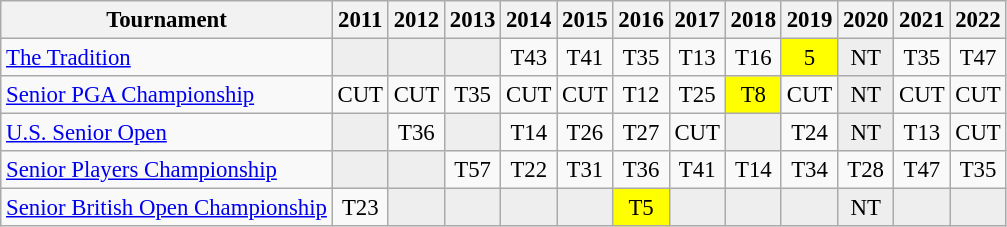<table class="wikitable" style="font-size:95%;text-align:center;">
<tr>
<th>Tournament</th>
<th>2011</th>
<th>2012</th>
<th>2013</th>
<th>2014</th>
<th>2015</th>
<th>2016</th>
<th>2017</th>
<th>2018</th>
<th>2019</th>
<th>2020</th>
<th>2021</th>
<th>2022</th>
</tr>
<tr>
<td align=left><a href='#'>The Tradition</a></td>
<td style="background:#eeeeee;"></td>
<td style="background:#eeeeee;"></td>
<td style="background:#eeeeee;"></td>
<td>T43</td>
<td>T41</td>
<td>T35</td>
<td>T13</td>
<td>T16</td>
<td style="background:yellow;">5</td>
<td style="background:#eeeeee;">NT</td>
<td>T35</td>
<td>T47</td>
</tr>
<tr>
<td align=left><a href='#'>Senior PGA Championship</a></td>
<td>CUT</td>
<td>CUT</td>
<td>T35</td>
<td>CUT</td>
<td>CUT</td>
<td>T12</td>
<td>T25</td>
<td style="background:yellow;">T8</td>
<td>CUT</td>
<td style="background:#eeeeee;">NT</td>
<td>CUT</td>
<td>CUT</td>
</tr>
<tr>
<td align=left><a href='#'>U.S. Senior Open</a></td>
<td style="background:#eeeeee;"></td>
<td>T36</td>
<td style="background:#eeeeee;"></td>
<td>T14</td>
<td>T26</td>
<td>T27</td>
<td>CUT</td>
<td style="background:#eeeeee;"></td>
<td>T24</td>
<td style="background:#eeeeee;">NT</td>
<td>T13</td>
<td>CUT</td>
</tr>
<tr>
<td align=left><a href='#'>Senior Players Championship</a></td>
<td style="background:#eeeeee;"></td>
<td style="background:#eeeeee;"></td>
<td>T57</td>
<td>T22</td>
<td>T31</td>
<td>T36</td>
<td>T41</td>
<td>T14</td>
<td>T34</td>
<td>T28</td>
<td>T47</td>
<td>T35</td>
</tr>
<tr>
<td align=left><a href='#'>Senior British Open Championship</a></td>
<td>T23</td>
<td style="background:#eeeeee;"></td>
<td style="background:#eeeeee;"></td>
<td style="background:#eeeeee;"></td>
<td style="background:#eeeeee;"></td>
<td style="background:yellow;">T5</td>
<td style="background:#eeeeee;"></td>
<td style="background:#eeeeee;"></td>
<td style="background:#eeeeee;"></td>
<td style="background:#eeeeee;">NT</td>
<td style="background:#eeeeee;"></td>
<td style="background:#eeeeee;"></td>
</tr>
</table>
